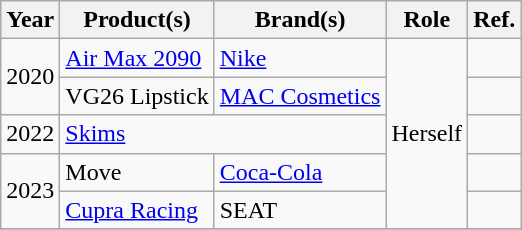<table class="wikitable">
<tr>
<th>Year</th>
<th>Product(s)</th>
<th>Brand(s)</th>
<th>Role</th>
<th>Ref.</th>
</tr>
<tr>
<td rowspan="2">2020</td>
<td><a href='#'>Air Max 2090</a></td>
<td><a href='#'>Nike</a></td>
<td rowspan="5">Herself</td>
<td></td>
</tr>
<tr>
<td>VG26 Lipstick</td>
<td><a href='#'>MAC Cosmetics</a></td>
<td></td>
</tr>
<tr>
<td>2022</td>
<td colspan="2"><a href='#'>Skims</a></td>
<td></td>
</tr>
<tr>
<td rowspan="2">2023</td>
<td>Move</td>
<td><a href='#'>Coca-Cola</a></td>
<td></td>
</tr>
<tr>
<td><a href='#'>Cupra Racing</a></td>
<td>SEAT</td>
<td></td>
</tr>
<tr>
</tr>
</table>
